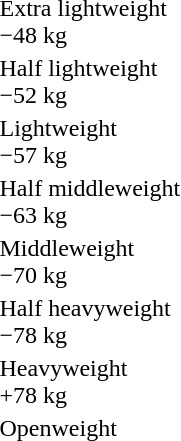<table>
<tr>
<td rowspan=2>Extra lightweight<br>−48 kg</td>
<td rowspan=2></td>
<td rowspan=2></td>
<td></td>
</tr>
<tr>
<td></td>
</tr>
<tr>
<td rowspan=2>Half lightweight<br>−52 kg</td>
<td rowspan=2></td>
<td rowspan=2></td>
<td></td>
</tr>
<tr>
<td></td>
</tr>
<tr>
<td rowspan=2>Lightweight<br>−57 kg</td>
<td rowspan=2></td>
<td rowspan=2></td>
<td></td>
</tr>
<tr>
<td></td>
</tr>
<tr>
<td rowspan=2>Half middleweight<br>−63 kg</td>
<td rowspan=2></td>
<td rowspan=2></td>
<td></td>
</tr>
<tr>
<td></td>
</tr>
<tr>
<td rowspan=2>Middleweight<br>−70 kg</td>
<td rowspan=2></td>
<td rowspan=2></td>
<td></td>
</tr>
<tr>
<td></td>
</tr>
<tr>
<td rowspan=2>Half heavyweight<br>−78 kg</td>
<td rowspan=2></td>
<td rowspan=2></td>
<td></td>
</tr>
<tr>
<td></td>
</tr>
<tr>
<td rowspan=2>Heavyweight<br>+78 kg</td>
<td rowspan=2></td>
<td rowspan=2></td>
<td></td>
</tr>
<tr>
<td></td>
</tr>
<tr>
<td rowspan=2>Openweight</td>
<td rowspan=2></td>
<td rowspan=2></td>
<td></td>
</tr>
<tr>
<td></td>
</tr>
</table>
